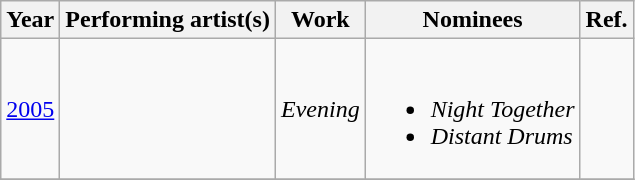<table class="wikitable sortable">
<tr>
<th>Year</th>
<th>Performing artist(s)</th>
<th>Work</th>
<th>Nominees</th>
<th>Ref.</th>
</tr>
<tr>
<td><a href='#'>2005</a></td>
<td></td>
<td><em>Evening</em></td>
<td><br><ul><li><em>Night Together</em></li><li><em>Distant Drums</em></li></ul></td>
<td></td>
</tr>
<tr>
</tr>
</table>
